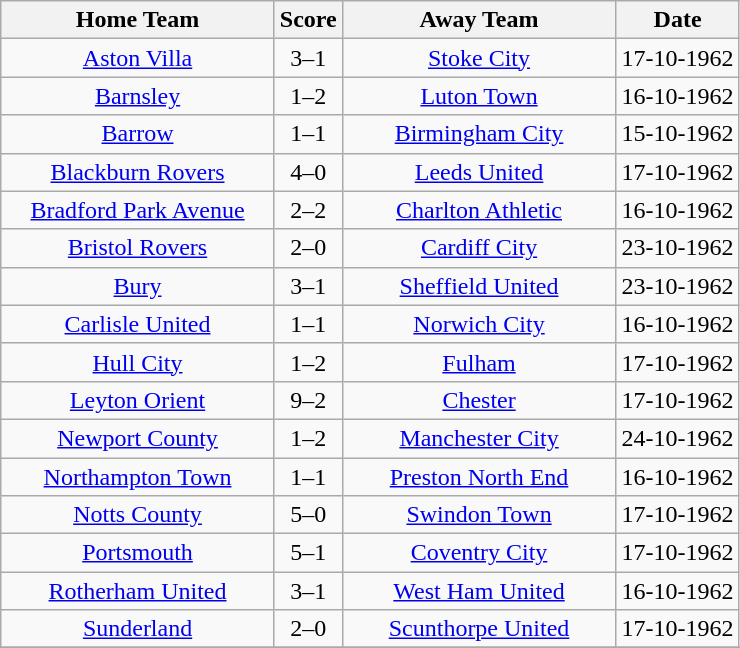<table class="wikitable" style="text-align:center;">
<tr>
<th width=175>Home Team</th>
<th width=20>Score</th>
<th width=175>Away Team</th>
<th width= 75>Date</th>
</tr>
<tr>
<td><a href='#'>Aston Villa</a></td>
<td>3–1</td>
<td><a href='#'>Stoke City</a></td>
<td>17-10-1962</td>
</tr>
<tr>
<td><a href='#'>Barnsley</a></td>
<td>1–2</td>
<td><a href='#'>Luton Town</a></td>
<td>16-10-1962</td>
</tr>
<tr>
<td><a href='#'>Barrow</a></td>
<td>1–1</td>
<td><a href='#'>Birmingham City</a></td>
<td>15-10-1962</td>
</tr>
<tr>
<td><a href='#'>Blackburn Rovers</a></td>
<td>4–0</td>
<td><a href='#'>Leeds United</a></td>
<td>17-10-1962</td>
</tr>
<tr>
<td><a href='#'>Bradford Park Avenue</a></td>
<td>2–2</td>
<td><a href='#'>Charlton Athletic</a></td>
<td>16-10-1962</td>
</tr>
<tr>
<td><a href='#'>Bristol Rovers</a></td>
<td>2–0</td>
<td><a href='#'>Cardiff City</a></td>
<td>23-10-1962</td>
</tr>
<tr>
<td><a href='#'>Bury</a></td>
<td>3–1</td>
<td><a href='#'>Sheffield United</a></td>
<td>23-10-1962</td>
</tr>
<tr>
<td><a href='#'>Carlisle United</a></td>
<td>1–1</td>
<td><a href='#'>Norwich City</a></td>
<td>16-10-1962</td>
</tr>
<tr>
<td><a href='#'>Hull City</a></td>
<td>1–2</td>
<td><a href='#'>Fulham</a></td>
<td>17-10-1962</td>
</tr>
<tr>
<td><a href='#'>Leyton Orient</a></td>
<td>9–2</td>
<td><a href='#'>Chester</a></td>
<td>17-10-1962</td>
</tr>
<tr>
<td><a href='#'>Newport County</a></td>
<td>1–2</td>
<td><a href='#'>Manchester City</a></td>
<td>24-10-1962</td>
</tr>
<tr>
<td><a href='#'>Northampton Town</a></td>
<td>1–1</td>
<td><a href='#'>Preston North End</a></td>
<td>16-10-1962</td>
</tr>
<tr>
<td><a href='#'>Notts County</a></td>
<td>5–0</td>
<td><a href='#'>Swindon Town</a></td>
<td>17-10-1962</td>
</tr>
<tr>
<td><a href='#'>Portsmouth</a></td>
<td>5–1</td>
<td><a href='#'>Coventry City</a></td>
<td>17-10-1962</td>
</tr>
<tr>
<td><a href='#'>Rotherham United</a></td>
<td>3–1</td>
<td><a href='#'>West Ham United</a></td>
<td>16-10-1962</td>
</tr>
<tr>
<td><a href='#'>Sunderland</a></td>
<td>2–0</td>
<td><a href='#'>Scunthorpe United</a></td>
<td>17-10-1962</td>
</tr>
<tr>
</tr>
</table>
